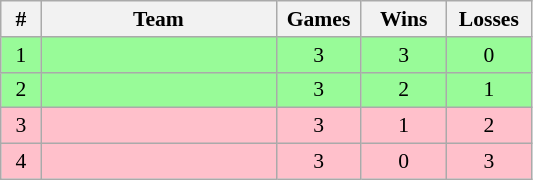<table class=wikitable style="text-align:center; font-size:90%">
<tr>
<th width=20>#</th>
<th width=150>Team</th>
<th width=50>Games</th>
<th width=50>Wins</th>
<th width=50>Losses</th>
</tr>
<tr bgcolor=#98fb98>
<td>1</td>
<td align=left></td>
<td>3</td>
<td>3</td>
<td>0</td>
</tr>
<tr bgcolor=#98fb98>
<td>2</td>
<td align=left></td>
<td>3</td>
<td>2</td>
<td>1</td>
</tr>
<tr bgcolor=pink>
<td>3</td>
<td align=left></td>
<td>3</td>
<td>1</td>
<td>2</td>
</tr>
<tr bgcolor=pink>
<td>4</td>
<td align=left></td>
<td>3</td>
<td>0</td>
<td>3</td>
</tr>
</table>
